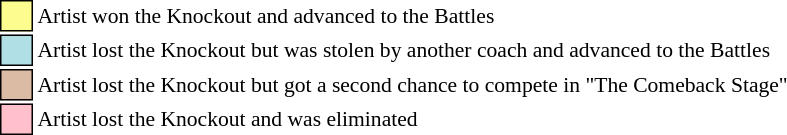<table class="toccolours" style="font-size:90%; white-space: nowrap">
<tr>
<td style="background:#fdfc8f; border:1px solid black">     </td>
<td>Artist won the Knockout and advanced to the Battles</td>
</tr>
<tr>
<td style="background:#b0e0e6; border:1px solid black">     </td>
<td>Artist lost the Knockout but was stolen by another coach and advanced to the Battles</td>
</tr>
<tr>
<td style="background:#dbbba4; border:1px solid black">     </td>
<td>Artist lost the Knockout but got a second chance to compete in "The Comeback Stage"</td>
</tr>
<tr>
<td style="background:pink; border:1px solid black">     </td>
<td>Artist lost the Knockout and was eliminated</td>
</tr>
<tr>
</tr>
</table>
